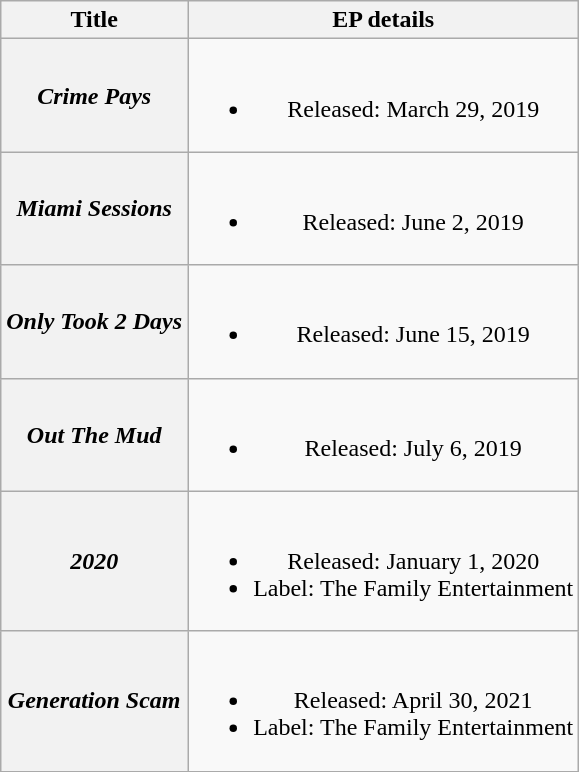<table class="wikitable plainrowheaders" style="text-align:center;">
<tr>
<th scope="col" scope="col">Title</th>
<th scope="col" scope="col";">EP details</th>
</tr>
<tr>
<th scope="row"><em>Crime Pays</em></th>
<td><br><ul><li>Released: March 29, 2019</li></ul></td>
</tr>
<tr>
<th scope="row"><em>Miami Sessions</em></th>
<td><br><ul><li>Released: June 2, 2019</li></ul></td>
</tr>
<tr>
<th scope="row"><em>Only Took 2 Days</em></th>
<td><br><ul><li>Released: June 15, 2019</li></ul></td>
</tr>
<tr>
<th scope="row"><em>Out The Mud</em></th>
<td><br><ul><li>Released: July 6, 2019</li></ul></td>
</tr>
<tr>
<th scope="row"><em>2020</em></th>
<td><br><ul><li>Released: January 1, 2020</li><li>Label: The Family Entertainment</li></ul></td>
</tr>
<tr>
<th scope="row"><em>Generation Scam</em><br></th>
<td><br><ul><li>Released: April 30, 2021</li><li>Label: The Family Entertainment</li></ul></td>
</tr>
</table>
